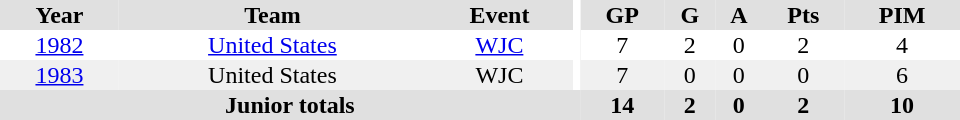<table border="0" cellpadding="1" cellspacing="0" ID="Table3" style="text-align:center; width:40em">
<tr bgcolor="#e0e0e0">
<th>Year</th>
<th>Team</th>
<th>Event</th>
<th rowspan="102" bgcolor="#ffffff"></th>
<th>GP</th>
<th>G</th>
<th>A</th>
<th>Pts</th>
<th>PIM</th>
</tr>
<tr>
<td><a href='#'>1982</a></td>
<td><a href='#'>United States</a></td>
<td><a href='#'>WJC</a></td>
<td>7</td>
<td>2</td>
<td>0</td>
<td>2</td>
<td>4</td>
</tr>
<tr bgcolor="#f0f0f0">
<td><a href='#'>1983</a></td>
<td>United States</td>
<td>WJC</td>
<td>7</td>
<td>0</td>
<td>0</td>
<td>0</td>
<td>6</td>
</tr>
<tr bgcolor="#e0e0e0">
<th colspan="4">Junior totals</th>
<th>14</th>
<th>2</th>
<th>0</th>
<th>2</th>
<th>10</th>
</tr>
</table>
